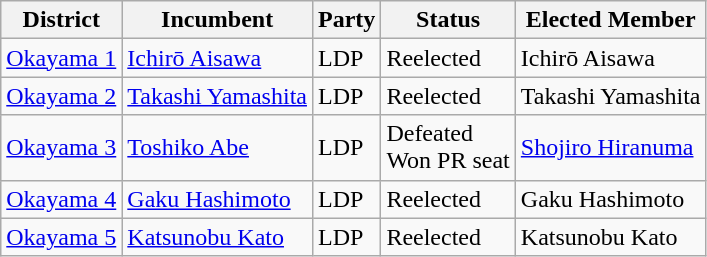<table class="wikitable">
<tr>
<th>District</th>
<th>Incumbent</th>
<th>Party</th>
<th>Status</th>
<th>Elected Member</th>
</tr>
<tr>
<td><a href='#'>Okayama 1</a></td>
<td><a href='#'>Ichirō Aisawa</a></td>
<td>LDP</td>
<td>Reelected</td>
<td>Ichirō Aisawa</td>
</tr>
<tr>
<td><a href='#'>Okayama 2</a></td>
<td><a href='#'>Takashi Yamashita</a></td>
<td>LDP</td>
<td>Reelected</td>
<td>Takashi Yamashita</td>
</tr>
<tr>
<td><a href='#'>Okayama 3</a></td>
<td><a href='#'>Toshiko Abe</a></td>
<td>LDP</td>
<td>Defeated<br>Won PR seat</td>
<td><a href='#'>Shojiro Hiranuma</a></td>
</tr>
<tr>
<td><a href='#'>Okayama 4</a></td>
<td><a href='#'>Gaku Hashimoto</a></td>
<td>LDP</td>
<td>Reelected</td>
<td>Gaku Hashimoto</td>
</tr>
<tr>
<td><a href='#'>Okayama 5</a></td>
<td><a href='#'>Katsunobu Kato</a></td>
<td>LDP</td>
<td>Reelected</td>
<td>Katsunobu Kato</td>
</tr>
</table>
